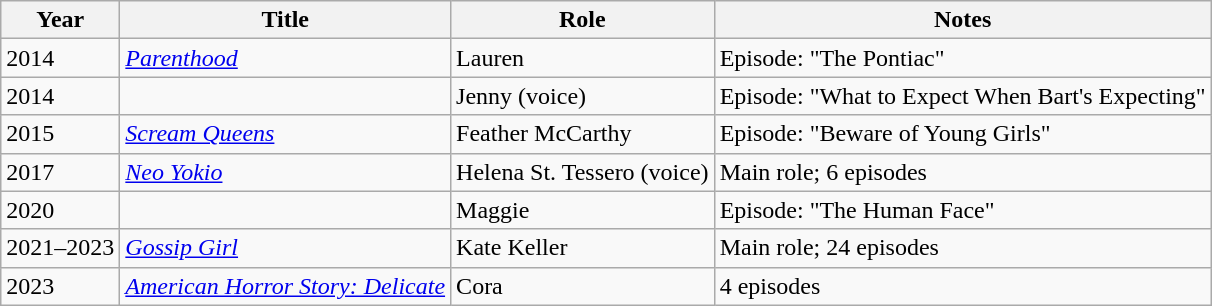<table class="wikitable sortable">
<tr>
<th>Year</th>
<th>Title</th>
<th>Role</th>
<th class="unsortable">Notes</th>
</tr>
<tr>
<td>2014</td>
<td><em><a href='#'>Parenthood</a></em></td>
<td>Lauren</td>
<td>Episode: "The Pontiac"</td>
</tr>
<tr>
<td>2014</td>
<td><em></em></td>
<td>Jenny (voice)</td>
<td>Episode: "What to Expect When Bart's Expecting"</td>
</tr>
<tr>
<td>2015</td>
<td><em><a href='#'>Scream Queens</a></em></td>
<td>Feather McCarthy</td>
<td>Episode: "Beware of Young Girls"</td>
</tr>
<tr>
<td>2017</td>
<td><em><a href='#'>Neo Yokio</a></em></td>
<td>Helena St. Tessero (voice)</td>
<td>Main role; 6 episodes</td>
</tr>
<tr>
<td>2020</td>
<td><em></em></td>
<td>Maggie</td>
<td>Episode: "The Human Face"</td>
</tr>
<tr>
<td>2021–2023</td>
<td><em><a href='#'>Gossip Girl</a></em></td>
<td>Kate Keller</td>
<td>Main role; 24 episodes</td>
</tr>
<tr>
<td>2023</td>
<td><em><a href='#'>American Horror Story: Delicate</a></em></td>
<td>Cora</td>
<td>4 episodes</td>
</tr>
</table>
